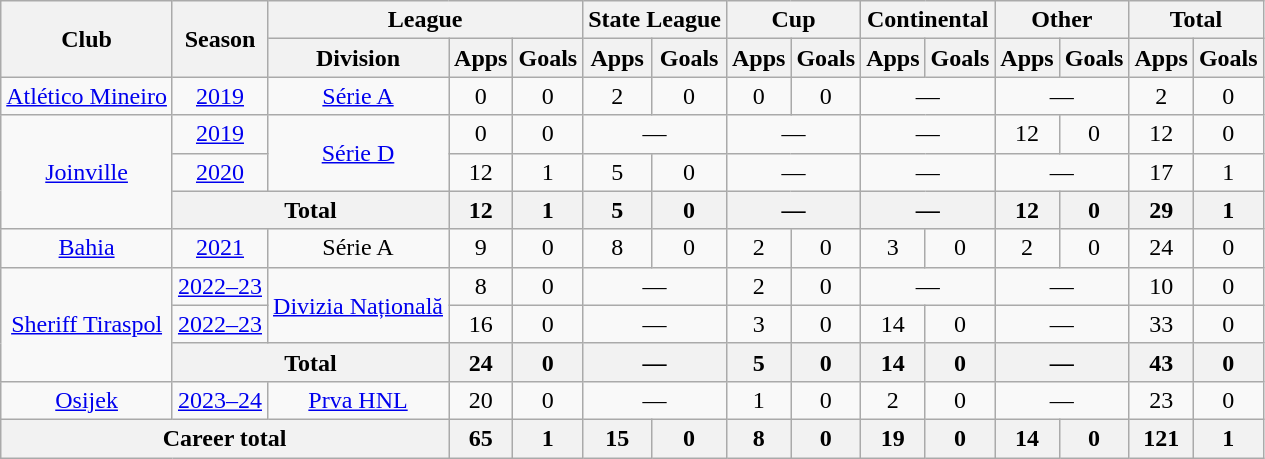<table class="wikitable" style="text-align: center;">
<tr>
<th rowspan="2">Club</th>
<th rowspan="2">Season</th>
<th colspan="3">League</th>
<th colspan="2">State League</th>
<th colspan="2">Cup</th>
<th colspan="2">Continental</th>
<th colspan="2">Other</th>
<th colspan="2">Total</th>
</tr>
<tr>
<th>Division</th>
<th>Apps</th>
<th>Goals</th>
<th>Apps</th>
<th>Goals</th>
<th>Apps</th>
<th>Goals</th>
<th>Apps</th>
<th>Goals</th>
<th>Apps</th>
<th>Goals</th>
<th>Apps</th>
<th>Goals</th>
</tr>
<tr>
<td valign="center"><a href='#'>Atlético Mineiro</a></td>
<td><a href='#'>2019</a></td>
<td><a href='#'>Série A</a></td>
<td>0</td>
<td>0</td>
<td>2</td>
<td>0</td>
<td>0</td>
<td>0</td>
<td colspan="2">—</td>
<td colspan="2">—</td>
<td>2</td>
<td>0</td>
</tr>
<tr>
<td rowspan="3" valign="center"><a href='#'>Joinville</a></td>
<td><a href='#'>2019</a></td>
<td rowspan="2"><a href='#'>Série D</a></td>
<td>0</td>
<td>0</td>
<td colspan="2">—</td>
<td colspan="2">—</td>
<td colspan="2">—</td>
<td>12</td>
<td>0</td>
<td>12</td>
<td>0</td>
</tr>
<tr>
<td><a href='#'>2020</a></td>
<td>12</td>
<td>1</td>
<td>5</td>
<td>0</td>
<td colspan="2">—</td>
<td colspan="2">—</td>
<td colspan="2">—</td>
<td>17</td>
<td>1</td>
</tr>
<tr>
<th colspan="2">Total</th>
<th>12</th>
<th>1</th>
<th>5</th>
<th>0</th>
<th colspan="2">—</th>
<th colspan="2">—</th>
<th>12</th>
<th>0</th>
<th>29</th>
<th>1</th>
</tr>
<tr>
<td valign="center"><a href='#'>Bahia</a></td>
<td><a href='#'>2021</a></td>
<td>Série A</td>
<td>9</td>
<td>0</td>
<td>8</td>
<td>0</td>
<td>2</td>
<td>0</td>
<td>3</td>
<td>0</td>
<td>2</td>
<td>0</td>
<td>24</td>
<td>0</td>
</tr>
<tr>
<td rowspan="3"><a href='#'>Sheriff Tiraspol</a></td>
<td><a href='#'>2022–23</a></td>
<td rowspan="2"><a href='#'>Divizia Națională</a></td>
<td>8</td>
<td>0</td>
<td colspan="2">—</td>
<td>2</td>
<td>0</td>
<td colspan="2">—</td>
<td colspan="2">—</td>
<td>10</td>
<td>0</td>
</tr>
<tr>
<td><a href='#'>2022–23</a></td>
<td>16</td>
<td>0</td>
<td colspan="2">—</td>
<td>3</td>
<td>0</td>
<td>14</td>
<td>0</td>
<td colspan="2">—</td>
<td>33</td>
<td>0</td>
</tr>
<tr>
<th colspan="2">Total</th>
<th>24</th>
<th>0</th>
<th colspan="2">—</th>
<th>5</th>
<th>0</th>
<th>14</th>
<th>0</th>
<th colspan="2">—</th>
<th>43</th>
<th>0</th>
</tr>
<tr>
<td><a href='#'>Osijek</a></td>
<td><a href='#'>2023–24</a></td>
<td><a href='#'>Prva HNL</a></td>
<td>20</td>
<td>0</td>
<td colspan="2">—</td>
<td>1</td>
<td>0</td>
<td>2</td>
<td>0</td>
<td colspan="2">—</td>
<td>23</td>
<td>0</td>
</tr>
<tr>
<th colspan="3"><strong>Career total</strong></th>
<th>65</th>
<th>1</th>
<th>15</th>
<th>0</th>
<th>8</th>
<th>0</th>
<th>19</th>
<th>0</th>
<th>14</th>
<th>0</th>
<th>121</th>
<th>1</th>
</tr>
</table>
